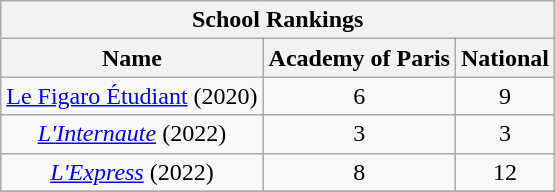<table class="wikitable centre sortable" style="text-align:center;">
<tr>
<th colspan="3"><strong>School Rankings</strong></th>
</tr>
<tr>
<th scope="col">Name</th>
<th scope="col">Academy of Paris</th>
<th scope="col">National</th>
</tr>
<tr>
<td><a href='#'>Le Figaro Étudiant</a> (2020)</td>
<td>6</td>
<td>9</td>
</tr>
<tr>
<td><em><a href='#'>L'Internaute</a></em> (2022)</td>
<td>3</td>
<td>3</td>
</tr>
<tr>
<td><em><a href='#'>L'Express</a></em> (2022)</td>
<td>8</td>
<td>12</td>
</tr>
<tr>
</tr>
</table>
